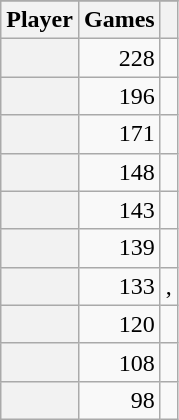<table class="wikitable sortable plainrowheaders static-row-numbers" style="text-align: right;">
<tr>
</tr>
<tr>
<th scope="col">Player</th>
<th scope="col">Games</th>
<th scope="col"></th>
</tr>
<tr>
<th scope="row"></th>
<td>228</td>
<td></td>
</tr>
<tr>
<th scope="row"></th>
<td>196</td>
<td></td>
</tr>
<tr>
<th scope="row"></th>
<td>171</td>
<td></td>
</tr>
<tr>
<th scope="row"></th>
<td>148</td>
<td></td>
</tr>
<tr>
<th scope="row"></th>
<td>143</td>
<td></td>
</tr>
<tr>
<th scope="row"></th>
<td>139</td>
<td></td>
</tr>
<tr>
<th scope="row"></th>
<td>133</td>
<td>, </td>
</tr>
<tr>
<th scope="row"></th>
<td>120</td>
<td></td>
</tr>
<tr>
<th scope="row"></th>
<td>108</td>
<td></td>
</tr>
<tr>
<th scope="row"></th>
<td>98</td>
<td></td>
</tr>
</table>
